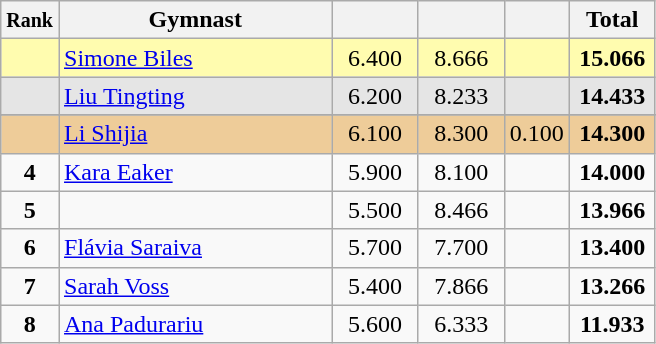<table style="text-align:center;" class="wikitable sortable">
<tr>
<th scope="col" style="width:15px;"><small>Rank</small></th>
<th scope="col" style="width:175px;">Gymnast</th>
<th scope="col" style="width:50px;"><small></small></th>
<th scope="col" style="width:50px;"><small></small></th>
<th scope="col" style="width:20px;"><small></small></th>
<th scope="col" style="width:50px;">Total</th>
</tr>
<tr style="background:#fffcaf;">
<td scope="row" style="text-align:center"><strong></strong></td>
<td style="text-align:left;"> <a href='#'>Simone Biles</a></td>
<td>6.400</td>
<td>8.666</td>
<td></td>
<td><strong>15.066</strong></td>
</tr>
<tr style="background:#e5e5e5;">
<td scope="row" style="text-align:center"><strong></strong></td>
<td style="text-align:left;"> <a href='#'>Liu Tingting</a></td>
<td>6.200</td>
<td>8.233</td>
<td></td>
<td><strong>14.433</strong></td>
</tr>
<tr>
</tr>
<tr style="background:#ec9;">
<td scope="row" style="text-align:center"><strong></strong></td>
<td style="text-align:left;"> <a href='#'>Li Shijia</a></td>
<td>6.100</td>
<td>8.300</td>
<td>0.100</td>
<td><strong>14.300</strong></td>
</tr>
<tr>
<td scope="row" style="text-align:center"><strong>4</strong></td>
<td style="text-align:left;"> <a href='#'>Kara Eaker</a></td>
<td>5.900</td>
<td>8.100</td>
<td></td>
<td><strong>14.000</strong></td>
</tr>
<tr>
<td scope="row" style="text-align:center"><strong>5</strong></td>
<td style="text-align:left;"></td>
<td>5.500</td>
<td>8.466</td>
<td></td>
<td><strong>13.966</strong></td>
</tr>
<tr>
<td scope="row" style="text-align:center"><strong>6</strong></td>
<td style="text-align:left;"> <a href='#'>Flávia Saraiva</a></td>
<td>5.700</td>
<td>7.700</td>
<td></td>
<td><strong>13.400</strong></td>
</tr>
<tr>
<td scope="row" style="text-align:center"><strong>7</strong></td>
<td style="text-align:left;"> <a href='#'>Sarah Voss</a></td>
<td>5.400</td>
<td>7.866</td>
<td></td>
<td><strong>13.266</strong></td>
</tr>
<tr>
<td scope="row" style="text-align:center"><strong>8</strong></td>
<td style="text-align:left;"> <a href='#'>Ana Padurariu</a></td>
<td>5.600</td>
<td>6.333</td>
<td></td>
<td><strong>11.933</strong></td>
</tr>
</table>
